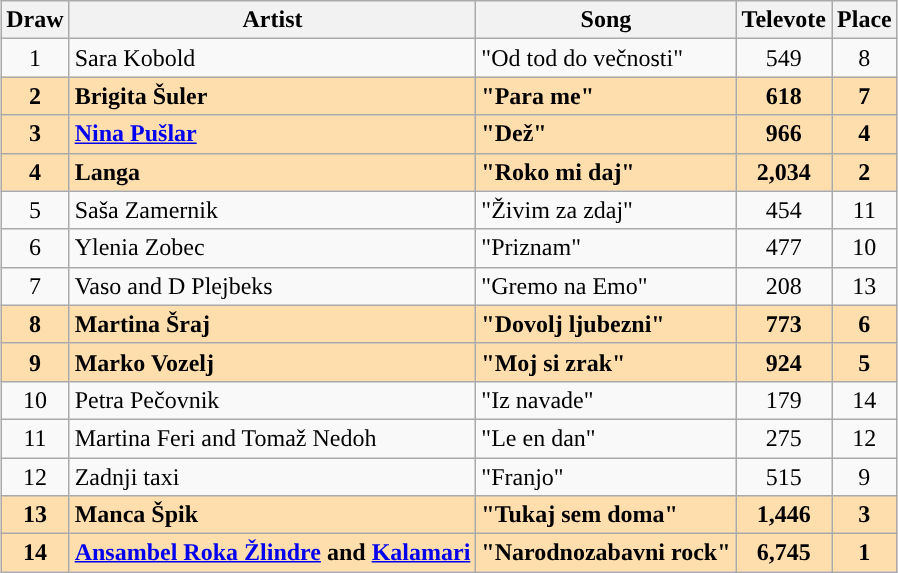<table class="sortable wikitable" style="margin: 1em auto 1em auto; text-align:center">
<tr>
<th>Draw</th>
<th>Artist</th>
<th>Song</th>
<th>Televote</th>
<th>Place</th>
</tr>
<tr>
<td>1</td>
<td align="left">Sara Kobold</td>
<td align="left">"Od tod do večnosti"</td>
<td>549</td>
<td>8</td>
</tr>
<tr style="font-weight:bold;background:navajowhite">
<td>2</td>
<td align="left">Brigita Šuler</td>
<td align="left">"Para me"</td>
<td>618</td>
<td>7</td>
</tr>
<tr style="font-weight:bold;background:navajowhite">
<td>3</td>
<td align="left"><a href='#'>Nina Pušlar</a></td>
<td align="left">"Dež"</td>
<td>966</td>
<td>4</td>
</tr>
<tr style="font-weight:bold; background:navajowhite">
<td>4</td>
<td align="left">Langa</td>
<td align="left">"Roko mi daj"</td>
<td>2,034</td>
<td>2</td>
</tr>
<tr>
<td>5</td>
<td align="left">Saša Zamernik</td>
<td align="left">"Živim za zdaj"</td>
<td>454</td>
<td>11</td>
</tr>
<tr>
<td>6</td>
<td align="left">Ylenia Zobec</td>
<td align="left">"Priznam"</td>
<td>477</td>
<td>10</td>
</tr>
<tr>
<td>7</td>
<td align="left">Vaso and D Plejbeks</td>
<td align="left">"Gremo na Emo"</td>
<td>208</td>
<td>13</td>
</tr>
<tr style="font-weight:bold; background:navajowhite">
<td>8</td>
<td align="left">Martina Šraj</td>
<td align="left">"Dovolj ljubezni"</td>
<td>773</td>
<td>6</td>
</tr>
<tr style="font-weight:bold; background:navajowhite">
<td>9</td>
<td align="left">Marko Vozelj</td>
<td align="left">"Moj si zrak"</td>
<td>924</td>
<td>5</td>
</tr>
<tr>
<td>10</td>
<td align="left">Petra Pečovnik</td>
<td align="left">"Iz navade"</td>
<td>179</td>
<td>14</td>
</tr>
<tr>
<td>11</td>
<td align="left">Martina Feri and Tomaž Nedoh</td>
<td align="left">"Le en dan"</td>
<td>275</td>
<td>12</td>
</tr>
<tr>
<td>12</td>
<td align="left">Zadnji taxi</td>
<td align="left">"Franjo"</td>
<td>515</td>
<td>9</td>
</tr>
<tr style="font-weight:bold; background:navajowhite">
<td>13</td>
<td align="left">Manca Špik</td>
<td align="left">"Tukaj sem doma"</td>
<td>1,446</td>
<td>3</td>
</tr>
<tr style="font-weight:bold; background:navajowhite">
<td>14</td>
<td align="left"><a href='#'>Ansambel Roka Žlindre</a> and <a href='#'>Kalamari</a></td>
<td align="left">"Narodnozabavni rock"</td>
<td>6,745</td>
<td>1</td>
</tr>
</table>
